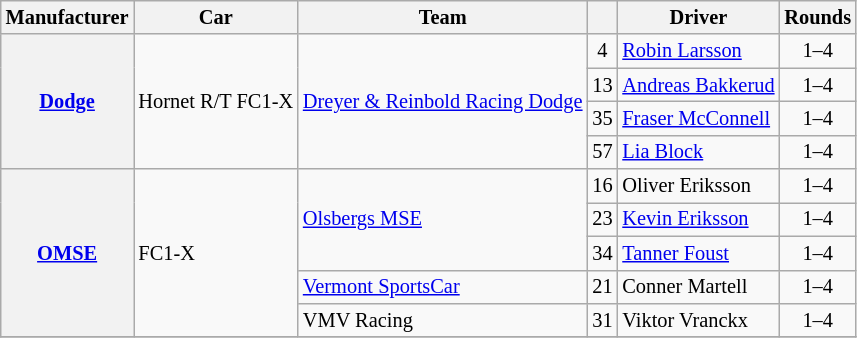<table class="wikitable" style="font-size:85%;">
<tr>
<th>Manufacturer</th>
<th>Car</th>
<th>Team</th>
<th></th>
<th>Driver</th>
<th>Rounds</th>
</tr>
<tr>
<th rowspan="4"><a href='#'>Dodge</a></th>
<td rowspan="4">Hornet R/T FC1-X</td>
<td rowspan="4"> <a href='#'>Dreyer & Reinbold Racing Dodge</a></td>
<td align="center">4</td>
<td> <a href='#'>Robin Larsson</a></td>
<td align="center">1–4</td>
</tr>
<tr>
<td align="center">13</td>
<td> <a href='#'>Andreas Bakkerud</a></td>
<td align="center">1–4</td>
</tr>
<tr>
<td align="center">35</td>
<td>  <a href='#'>Fraser McConnell</a></td>
<td align="center">1–4</td>
</tr>
<tr>
<td align="center">57</td>
<td> <a href='#'>Lia Block</a></td>
<td align="center">1–4</td>
</tr>
<tr>
<th rowspan="5"><a href='#'>OMSE</a></th>
<td rowspan="5">FC1-X</td>
<td rowspan="3"> <a href='#'>Olsbergs MSE</a></td>
<td align="center">16</td>
<td> Oliver Eriksson</td>
<td align="center">1–4</td>
</tr>
<tr>
<td align="center">23</td>
<td> <a href='#'>Kevin Eriksson</a></td>
<td align="center">1–4</td>
</tr>
<tr>
<td align="center">34</td>
<td> <a href='#'>Tanner Foust</a></td>
<td align="center">1–4</td>
</tr>
<tr>
<td> <a href='#'>Vermont SportsCar</a></td>
<td align="center">21</td>
<td> Conner Martell</td>
<td align="center">1–4</td>
</tr>
<tr>
<td> VMV Racing</td>
<td align="center">31</td>
<td> Viktor Vranckx</td>
<td align="center">1–4</td>
</tr>
<tr>
</tr>
</table>
